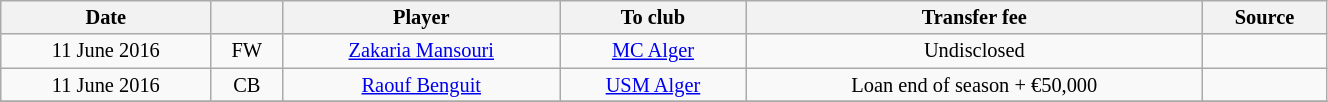<table class="wikitable sortable" style="width:70%; text-align:center; font-size:85%; text-align:centre;">
<tr>
<th>Date</th>
<th></th>
<th>Player</th>
<th>To club</th>
<th>Transfer fee</th>
<th>Source</th>
</tr>
<tr>
<td>11 June 2016</td>
<td>FW</td>
<td> <a href='#'>Zakaria Mansouri</a></td>
<td><a href='#'>MC Alger</a></td>
<td>Undisclosed</td>
<td></td>
</tr>
<tr>
<td>11 June 2016</td>
<td>CB</td>
<td> <a href='#'>Raouf Benguit</a></td>
<td><a href='#'>USM Alger</a></td>
<td>Loan end of season + €50,000</td>
<td></td>
</tr>
<tr>
</tr>
</table>
